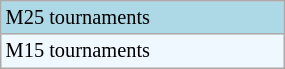<table class="wikitable" style="font-size:85%; width:15%;">
<tr style="background:lightblue;">
<td>M25 tournaments</td>
</tr>
<tr style="background:#f0f8ff;">
<td>M15 tournaments</td>
</tr>
</table>
